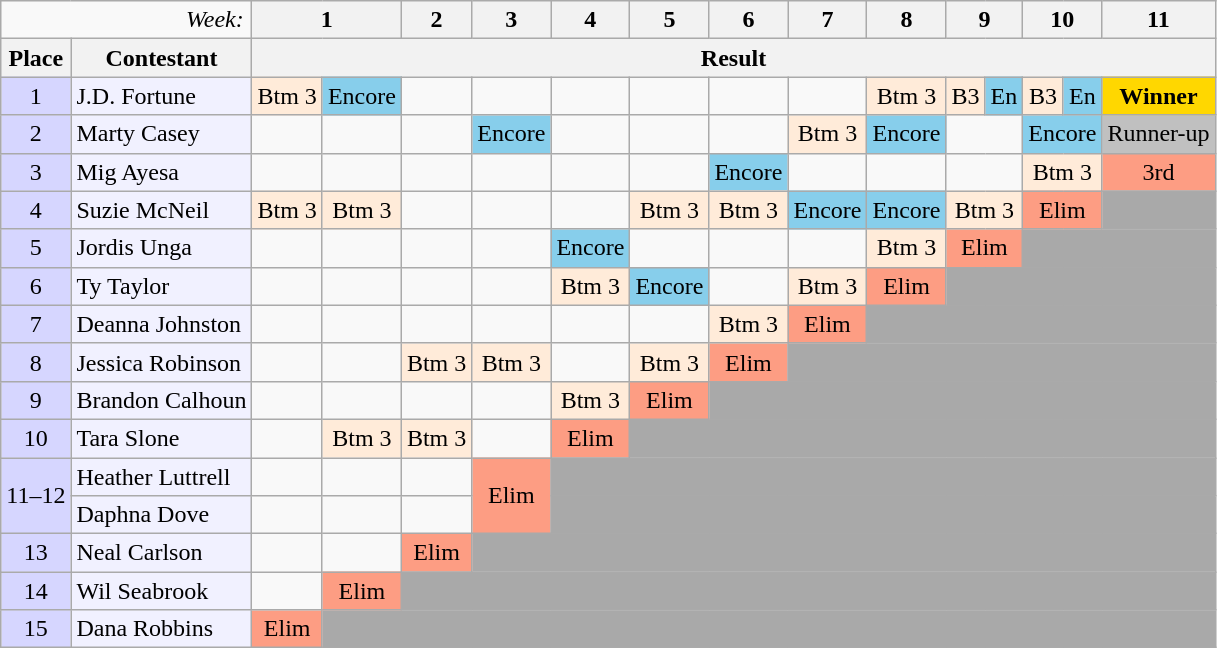<table class="wikitable" align="left">
<tr>
<td colspan="2" align="right" style="padding-right:5px;"><em>Week:</em></td>
<th colspan="2">1</th>
<th>2</th>
<th>3</th>
<th>4</th>
<th>5</th>
<th>6</th>
<th>7</th>
<th>8</th>
<th colspan="2">9</th>
<th colspan="2">10</th>
<th>11</th>
</tr>
<tr>
<th>Place</th>
<th>Contestant</th>
<th colspan="50" align="center">Result</th>
</tr>
<tr>
<td align="center" bgcolor="D6D6FF">1</td>
<td bgcolor="f1f1ff">J.D. Fortune</td>
<td bgcolor="FFEBD9" align="center">Btm 3</td>
<td bgcolor="skyblue" align="center">Encore</td>
<td></td>
<td></td>
<td></td>
<td></td>
<td></td>
<td></td>
<td bgcolor="FFEBD9" align="center">Btm 3</td>
<td bgcolor="FFEBD9" align="center">B3</td>
<td bgcolor="skyblue" align="center">En</td>
<td bgcolor="FFEBD9" align="center">B3</td>
<td bgcolor="skyblue" align="center">En</td>
<td bgcolor="gold" align="center"><strong>Winner</strong></td>
</tr>
<tr>
<td align="center" bgcolor="D6D6FF">2</td>
<td bgcolor="f1f1ff">Marty Casey</td>
<td></td>
<td></td>
<td></td>
<td bgcolor="skyblue" align="center">Encore</td>
<td></td>
<td></td>
<td></td>
<td bgcolor="FFEBD9" align="center">Btm 3</td>
<td bgcolor="skyblue" align="center">Encore</td>
<td colspan="2"></td>
<td bgcolor="skyblue" align="center" colspan="2">Encore</td>
<td bgcolor="silver" align="center">Runner-up</td>
</tr>
<tr>
<td align="center" bgcolor="D6D6FF">3</td>
<td bgcolor="f1f1ff">Mig Ayesa</td>
<td></td>
<td></td>
<td></td>
<td></td>
<td></td>
<td></td>
<td bgcolor="skyblue" align="center">Encore</td>
<td></td>
<td></td>
<td colspan="2"></td>
<td bgcolor="FFEBD9" align="center" colspan="2">Btm 3</td>
<td bgcolor="FD9D83" align="center">3rd</td>
</tr>
<tr>
<td align="center" bgcolor="D6D6FF">4</td>
<td bgcolor="f1f1ff">Suzie McNeil</td>
<td bgcolor="FFEBD9" align="center">Btm 3</td>
<td bgcolor="FFEBD9" align="center">Btm 3</td>
<td></td>
<td></td>
<td></td>
<td bgcolor="FFEBD9" align="center">Btm 3</td>
<td bgcolor="FFEBD9" align="center">Btm 3</td>
<td bgcolor="skyblue" align="center">Encore</td>
<td bgcolor="skyblue" align="center">Encore</td>
<td bgcolor="FFEBD9" align="center" colspan="2">Btm 3</td>
<td bgcolor="FD9D83" align="center" colspan="2">Elim</td>
<td colspan="1" bgcolor="darkgray"></td>
</tr>
<tr>
<td align="center" bgcolor="D6D6FF">5</td>
<td bgcolor="f1f1ff">Jordis Unga</td>
<td></td>
<td></td>
<td></td>
<td></td>
<td bgcolor="skyblue" align="center">Encore</td>
<td></td>
<td></td>
<td></td>
<td bgcolor="FFEBD9" align="center">Btm 3</td>
<td bgcolor="FD9D83" align="center" colspan="2">Elim</td>
<td colspan="50" bgcolor="darkgray"></td>
</tr>
<tr>
<td align="center" bgcolor="D6D6FF">6</td>
<td bgcolor="f1f1ff">Ty Taylor</td>
<td></td>
<td></td>
<td></td>
<td></td>
<td bgcolor="FFEBD9" align="center">Btm 3</td>
<td bgcolor="skyblue" align="center">Encore</td>
<td></td>
<td bgcolor="FFEBD9" align="center">Btm 3</td>
<td bgcolor="FD9D83" align="center">Elim</td>
<td colspan="50" bgcolor="darkgray"></td>
</tr>
<tr>
<td align="center" bgcolor="D6D6FF">7</td>
<td bgcolor="f1f1ff">Deanna Johnston</td>
<td></td>
<td></td>
<td></td>
<td></td>
<td></td>
<td></td>
<td bgcolor="FFEBD9" align="center">Btm 3</td>
<td bgcolor="FD9D83" align="center">Elim</td>
<td colspan="50" bgcolor="darkgray"></td>
</tr>
<tr>
<td align="center" bgcolor="D6D6FF">8</td>
<td bgcolor="f1f1ff">Jessica Robinson</td>
<td></td>
<td></td>
<td bgcolor="FFEBD9" align="center">Btm 3</td>
<td bgcolor="FFEBD9" align="center">Btm 3</td>
<td></td>
<td bgcolor="FFEBD9" align="center">Btm 3</td>
<td bgcolor="FD9D83" align="center">Elim</td>
<td colspan="50" bgcolor="darkgray"></td>
</tr>
<tr>
<td align="center" bgcolor="D6D6FF">9</td>
<td bgcolor="f1f1ff">Brandon Calhoun</td>
<td></td>
<td></td>
<td></td>
<td></td>
<td bgcolor="FFEBD9" align="center">Btm 3</td>
<td bgcolor="FD9D83" align="center">Elim</td>
<td colspan="50" bgcolor="darkgray"></td>
</tr>
<tr>
<td align="center" bgcolor="D6D6FF">10</td>
<td bgcolor="f1f1ff">Tara Slone</td>
<td></td>
<td bgcolor="FFEBD9" align="center">Btm 3</td>
<td bgcolor="FFEBD9" align="center">Btm 3</td>
<td></td>
<td bgcolor="FD9D83" align="center">Elim</td>
<td colspan="50" bgcolor="darkgray"></td>
</tr>
<tr>
<td align="center" bgcolor="D6D6FF" rowspan="2">11–12</td>
<td bgcolor="f1f1ff">Heather Luttrell</td>
<td></td>
<td></td>
<td></td>
<td bgcolor="FD9D83" align="center" rowspan="2">Elim</td>
<td colspan="50" bgcolor="darkgray"></td>
</tr>
<tr>
<td bgcolor="f1f1ff">Daphna Dove</td>
<td></td>
<td></td>
<td></td>
<td colspan="50" bgcolor="darkgray"></td>
</tr>
<tr>
<td align="center" bgcolor="D6D6FF">13</td>
<td bgcolor="f1f1ff">Neal Carlson</td>
<td></td>
<td></td>
<td bgcolor="FD9D83" align="center">Elim</td>
<td colspan="50" bgcolor="darkgray"></td>
</tr>
<tr>
<td align="center" bgcolor="D6D6FF">14</td>
<td bgcolor="f1f1ff">Wil Seabrook</td>
<td></td>
<td bgcolor="FD9D83" align="center">Elim</td>
<td colspan="50" bgcolor="darkgray"></td>
</tr>
<tr>
<td align="center" bgcolor="D6D6FF">15</td>
<td bgcolor="f1f1ff">Dana Robbins</td>
<td bgcolor="FD9D83" align="center">Elim</td>
<td colspan="50" bgcolor="darkgray"></td>
</tr>
</table>
